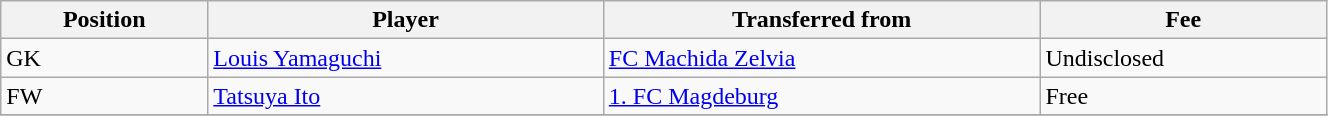<table class="wikitable sortable" style="width:70%; text-align:center; font-size:100%; text-align:left;">
<tr>
<th>Position</th>
<th>Player</th>
<th>Transferred from</th>
<th>Fee</th>
</tr>
<tr>
<td>GK</td>
<td> <a href='#'>Louis Yamaguchi</a></td>
<td> <a href='#'>FC Machida Zelvia</a></td>
<td>Undisclosed </td>
</tr>
<tr>
<td>FW</td>
<td> <a href='#'>Tatsuya Ito</a></td>
<td> <a href='#'>1. FC Magdeburg</a></td>
<td>Free </td>
</tr>
<tr>
</tr>
</table>
